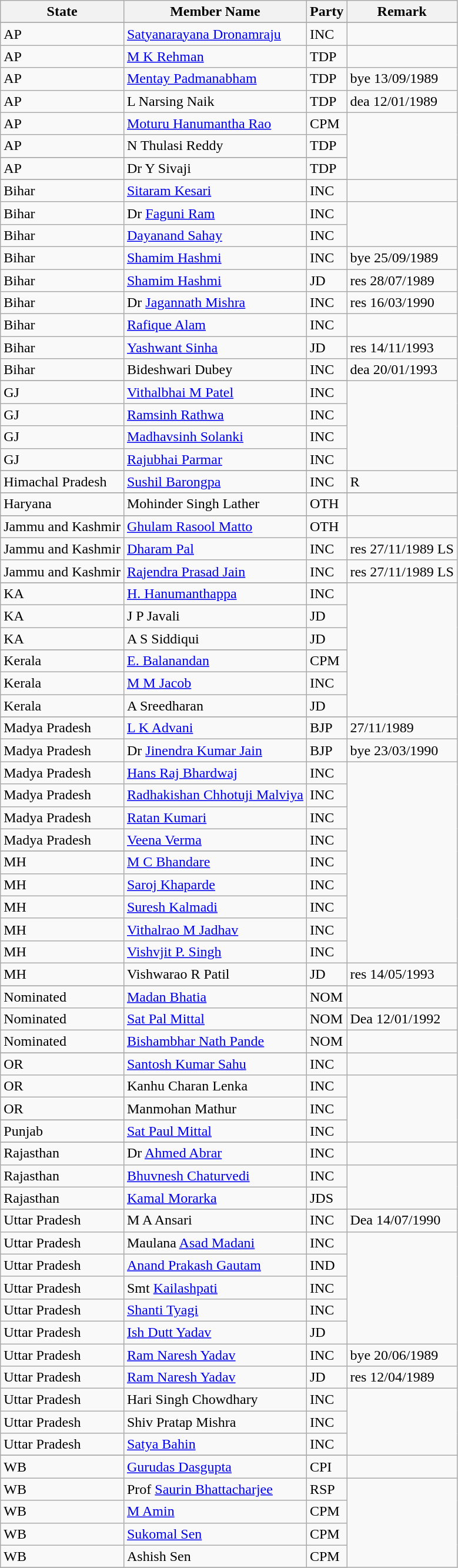<table class="wikitable sortable">
<tr>
<th>State</th>
<th>Member Name</th>
<th>Party</th>
<th>Remark</th>
</tr>
<tr>
</tr>
<tr>
<td>AP</td>
<td><a href='#'>Satyanarayana Dronamraju</a></td>
<td>INC</td>
<td></td>
</tr>
<tr>
<td>AP</td>
<td><a href='#'>M K Rehman</a></td>
<td>TDP</td>
</tr>
<tr>
<td>AP</td>
<td><a href='#'>Mentay Padmanabham</a></td>
<td>TDP</td>
<td>bye  13/09/1989</td>
</tr>
<tr>
<td>AP</td>
<td>L Narsing Naik</td>
<td>TDP</td>
<td>dea 12/01/1989</td>
</tr>
<tr>
<td>AP</td>
<td><a href='#'>Moturu Hanumantha Rao</a></td>
<td>CPM</td>
</tr>
<tr>
<td>AP</td>
<td>N Thulasi Reddy</td>
<td>TDP</td>
</tr>
<tr>
</tr>
<tr>
<td>AP</td>
<td>Dr Y Sivaji</td>
<td>TDP</td>
</tr>
<tr>
</tr>
<tr>
<td>Bihar</td>
<td><a href='#'>Sitaram Kesari</a></td>
<td>INC</td>
<td></td>
</tr>
<tr>
<td>Bihar</td>
<td>Dr <a href='#'>Faguni Ram</a></td>
<td>INC</td>
</tr>
<tr>
<td>Bihar</td>
<td><a href='#'>Dayanand Sahay</a></td>
<td>INC</td>
</tr>
<tr>
<td>Bihar</td>
<td><a href='#'>Shamim Hashmi</a></td>
<td>INC</td>
<td>bye 25/09/1989</td>
</tr>
<tr>
<td>Bihar</td>
<td><a href='#'>Shamim Hashmi</a></td>
<td>JD</td>
<td>res 28/07/1989</td>
</tr>
<tr>
<td>Bihar</td>
<td>Dr <a href='#'>Jagannath Mishra</a></td>
<td>INC</td>
<td>res 16/03/1990</td>
</tr>
<tr>
<td>Bihar</td>
<td><a href='#'>Rafique Alam</a></td>
<td>INC</td>
</tr>
<tr>
<td>Bihar</td>
<td><a href='#'>Yashwant Sinha</a></td>
<td>JD</td>
<td>res 14/11/1993</td>
</tr>
<tr>
<td>Bihar</td>
<td>Bideshwari Dubey</td>
<td>INC</td>
<td>dea 20/01/1993</td>
</tr>
<tr>
</tr>
<tr>
<td>GJ</td>
<td><a href='#'>Vithalbhai M Patel</a></td>
<td>INC</td>
</tr>
<tr>
<td>GJ</td>
<td><a href='#'>Ramsinh Rathwa</a></td>
<td>INC</td>
</tr>
<tr>
<td>GJ</td>
<td><a href='#'>Madhavsinh Solanki</a></td>
<td>INC</td>
</tr>
<tr>
<td>GJ</td>
<td><a href='#'>Rajubhai Parmar</a></td>
<td>INC</td>
</tr>
<tr>
</tr>
<tr>
<td>Himachal Pradesh</td>
<td><a href='#'>Sushil Barongpa</a></td>
<td>INC</td>
<td>R</td>
</tr>
<tr>
</tr>
<tr>
<td>Haryana</td>
<td>Mohinder Singh Lather</td>
<td>OTH</td>
<td></td>
</tr>
<tr>
</tr>
<tr>
<td>Jammu and Kashmir</td>
<td><a href='#'>Ghulam Rasool Matto</a></td>
<td>OTH</td>
</tr>
<tr>
<td>Jammu and Kashmir</td>
<td><a href='#'>Dharam Pal</a></td>
<td>INC</td>
<td>res 27/11/1989 LS</td>
</tr>
<tr>
<td>Jammu and Kashmir</td>
<td><a href='#'>Rajendra Prasad Jain</a></td>
<td>INC</td>
<td>res 27/11/1989 LS</td>
</tr>
<tr>
</tr>
<tr>
<td>KA</td>
<td><a href='#'>H. Hanumanthappa</a></td>
<td>INC</td>
</tr>
<tr>
<td>KA</td>
<td>J P Javali</td>
<td>JD</td>
</tr>
<tr>
<td>KA</td>
<td>A S Siddiqui</td>
<td>JD</td>
</tr>
<tr>
</tr>
<tr>
<td>Kerala</td>
<td><a href='#'>E. Balanandan</a></td>
<td>CPM</td>
</tr>
<tr>
<td>Kerala</td>
<td><a href='#'>M M Jacob</a></td>
<td>INC</td>
</tr>
<tr>
<td>Kerala</td>
<td>A Sreedharan</td>
<td>JD</td>
</tr>
<tr>
</tr>
<tr>
<td>Madya Pradesh</td>
<td><a href='#'>L K Advani</a></td>
<td>BJP</td>
<td>27/11/1989</td>
</tr>
<tr>
<td>Madya Pradesh</td>
<td>Dr <a href='#'>Jinendra Kumar Jain</a></td>
<td>BJP</td>
<td>bye 23/03/1990</td>
</tr>
<tr>
<td>Madya Pradesh</td>
<td><a href='#'>Hans Raj Bhardwaj</a></td>
<td>INC</td>
</tr>
<tr>
<td>Madya Pradesh</td>
<td><a href='#'>Radhakishan Chhotuji Malviya</a></td>
<td>INC</td>
</tr>
<tr>
<td>Madya Pradesh</td>
<td><a href='#'>Ratan Kumari</a></td>
<td>INC</td>
</tr>
<tr>
<td>Madya Pradesh</td>
<td><a href='#'>Veena Verma</a></td>
<td>INC</td>
</tr>
<tr>
</tr>
<tr>
<td>MH</td>
<td><a href='#'>M C Bhandare</a></td>
<td>INC</td>
</tr>
<tr>
<td>MH</td>
<td><a href='#'>Saroj Khaparde</a></td>
<td>INC</td>
</tr>
<tr>
<td>MH</td>
<td><a href='#'>Suresh Kalmadi</a></td>
<td>INC</td>
</tr>
<tr>
<td>MH</td>
<td><a href='#'>Vithalrao M Jadhav</a></td>
<td>INC</td>
</tr>
<tr>
<td>MH</td>
<td><a href='#'>Vishvjit P. Singh</a></td>
<td>INC</td>
</tr>
<tr>
<td>MH</td>
<td>Vishwarao R Patil</td>
<td>JD</td>
<td>res 14/05/1993</td>
</tr>
<tr>
</tr>
<tr>
<td>Nominated</td>
<td><a href='#'>Madan Bhatia</a></td>
<td>NOM</td>
</tr>
<tr>
<td>Nominated</td>
<td><a href='#'>Sat Pal Mittal</a></td>
<td>NOM</td>
<td>Dea 12/01/1992</td>
</tr>
<tr>
<td>Nominated</td>
<td><a href='#'>Bishambhar Nath Pande</a></td>
<td>NOM</td>
</tr>
<tr>
</tr>
<tr>
<td>OR</td>
<td><a href='#'>Santosh Kumar Sahu</a></td>
<td>INC</td>
<td></td>
</tr>
<tr>
<td>OR</td>
<td>Kanhu Charan Lenka</td>
<td>INC</td>
</tr>
<tr>
<td>OR</td>
<td>Manmohan Mathur</td>
<td>INC</td>
</tr>
<tr>
</tr>
<tr>
<td>Punjab</td>
<td><a href='#'>Sat Paul Mittal</a></td>
<td>INC</td>
</tr>
<tr>
</tr>
<tr>
<td>Rajasthan</td>
<td>Dr <a href='#'>Ahmed Abrar</a></td>
<td>INC</td>
<td></td>
</tr>
<tr>
<td>Rajasthan</td>
<td><a href='#'>Bhuvnesh Chaturvedi</a></td>
<td>INC</td>
</tr>
<tr>
<td>Rajasthan</td>
<td><a href='#'>Kamal Morarka</a></td>
<td>JDS</td>
</tr>
<tr>
</tr>
<tr>
<td>Uttar Pradesh</td>
<td>M A Ansari</td>
<td>INC</td>
<td>Dea 14/07/1990</td>
</tr>
<tr>
<td>Uttar Pradesh</td>
<td>Maulana <a href='#'>Asad Madani</a></td>
<td>INC</td>
</tr>
<tr>
<td>Uttar Pradesh</td>
<td><a href='#'>Anand Prakash Gautam</a></td>
<td>IND</td>
</tr>
<tr>
<td>Uttar Pradesh</td>
<td>Smt <a href='#'>Kailashpati</a></td>
<td>INC</td>
</tr>
<tr>
<td>Uttar Pradesh</td>
<td><a href='#'>Shanti Tyagi</a></td>
<td>INC</td>
</tr>
<tr>
<td>Uttar Pradesh</td>
<td><a href='#'>Ish Dutt Yadav </a></td>
<td>JD</td>
</tr>
<tr>
<td>Uttar Pradesh</td>
<td><a href='#'>Ram Naresh Yadav </a></td>
<td>INC</td>
<td>bye 20/06/1989</td>
</tr>
<tr>
<td>Uttar Pradesh</td>
<td><a href='#'>Ram Naresh Yadav </a></td>
<td>JD</td>
<td>res 12/04/1989</td>
</tr>
<tr>
<td>Uttar Pradesh</td>
<td>Hari Singh Chowdhary</td>
<td>INC</td>
</tr>
<tr>
<td>Uttar Pradesh</td>
<td>Shiv Pratap Mishra</td>
<td>INC</td>
</tr>
<tr>
<td>Uttar Pradesh</td>
<td><a href='#'>Satya Bahin</a></td>
<td>INC</td>
</tr>
<tr>
</tr>
<tr>
<td>WB</td>
<td><a href='#'>Gurudas Dasgupta</a></td>
<td>CPI</td>
<td></td>
</tr>
<tr>
<td>WB</td>
<td>Prof <a href='#'>Saurin Bhattacharjee</a></td>
<td>RSP</td>
</tr>
<tr>
<td>WB</td>
<td><a href='#'>M Amin</a></td>
<td>CPM</td>
</tr>
<tr>
<td>WB</td>
<td><a href='#'>Sukomal Sen</a></td>
<td>CPM</td>
</tr>
<tr>
<td>WB</td>
<td>Ashish Sen</td>
<td>CPM</td>
</tr>
<tr>
</tr>
<tr>
</tr>
</table>
